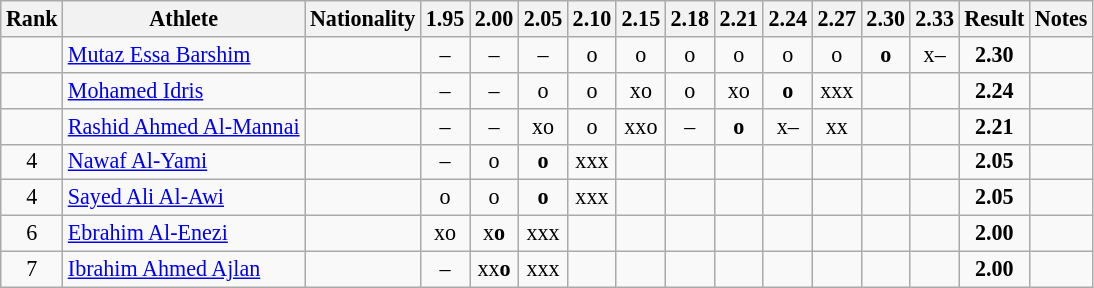<table class="wikitable sortable" style="text-align:center;font-size:92%">
<tr>
<th>Rank</th>
<th>Athlete</th>
<th>Nationality</th>
<th>1.95</th>
<th>2.00</th>
<th>2.05</th>
<th>2.10</th>
<th>2.15</th>
<th>2.18</th>
<th>2.21</th>
<th>2.24</th>
<th>2.27</th>
<th>2.30</th>
<th>2.33</th>
<th>Result</th>
<th>Notes</th>
</tr>
<tr>
<td></td>
<td align="left"><a href='#'>Mutaz Essa Barshim</a></td>
<td align=left></td>
<td>–</td>
<td>–</td>
<td>–</td>
<td>o</td>
<td>o</td>
<td>o</td>
<td>o</td>
<td>o</td>
<td>o</td>
<td><strong>o</strong></td>
<td>x–</td>
<td><strong>2.30</strong></td>
<td></td>
</tr>
<tr>
<td></td>
<td align="left"><a href='#'>Mohamed Idris</a></td>
<td align=left></td>
<td>–</td>
<td>–</td>
<td>o</td>
<td>o</td>
<td>xo</td>
<td>o</td>
<td>xo</td>
<td><strong>o</strong></td>
<td>xxx</td>
<td></td>
<td></td>
<td><strong>2.24</strong></td>
<td></td>
</tr>
<tr>
<td></td>
<td align="left"><a href='#'>Rashid Ahmed Al-Mannai</a></td>
<td align=left></td>
<td>–</td>
<td>–</td>
<td>xo</td>
<td>o</td>
<td>xxo</td>
<td>–</td>
<td><strong>o</strong></td>
<td>x–</td>
<td>xx</td>
<td></td>
<td></td>
<td><strong>2.21</strong></td>
<td></td>
</tr>
<tr>
<td>4</td>
<td align="left"><a href='#'>Nawaf Al-Yami</a></td>
<td align=left></td>
<td>–</td>
<td>o</td>
<td><strong>o</strong></td>
<td>xxx</td>
<td></td>
<td></td>
<td></td>
<td></td>
<td></td>
<td></td>
<td></td>
<td><strong>2.05</strong></td>
<td></td>
</tr>
<tr>
<td>4</td>
<td align="left"><a href='#'>Sayed Ali Al-Awi</a></td>
<td align=left></td>
<td>o</td>
<td>o</td>
<td><strong>o</strong></td>
<td>xxx</td>
<td></td>
<td></td>
<td></td>
<td></td>
<td></td>
<td></td>
<td></td>
<td><strong>2.05</strong></td>
<td></td>
</tr>
<tr>
<td>6</td>
<td align="left"><a href='#'>Ebrahim Al-Enezi</a></td>
<td align=left></td>
<td>xo</td>
<td>x<strong>o</strong></td>
<td>xxx</td>
<td></td>
<td></td>
<td></td>
<td></td>
<td></td>
<td></td>
<td></td>
<td></td>
<td><strong>2.00</strong></td>
<td></td>
</tr>
<tr>
<td>7</td>
<td align="left"><a href='#'>Ibrahim Ahmed Ajlan</a></td>
<td align=left></td>
<td>–</td>
<td>xx<strong>o</strong></td>
<td>xxx</td>
<td></td>
<td></td>
<td></td>
<td></td>
<td></td>
<td></td>
<td></td>
<td></td>
<td><strong>2.00</strong></td>
<td></td>
</tr>
</table>
